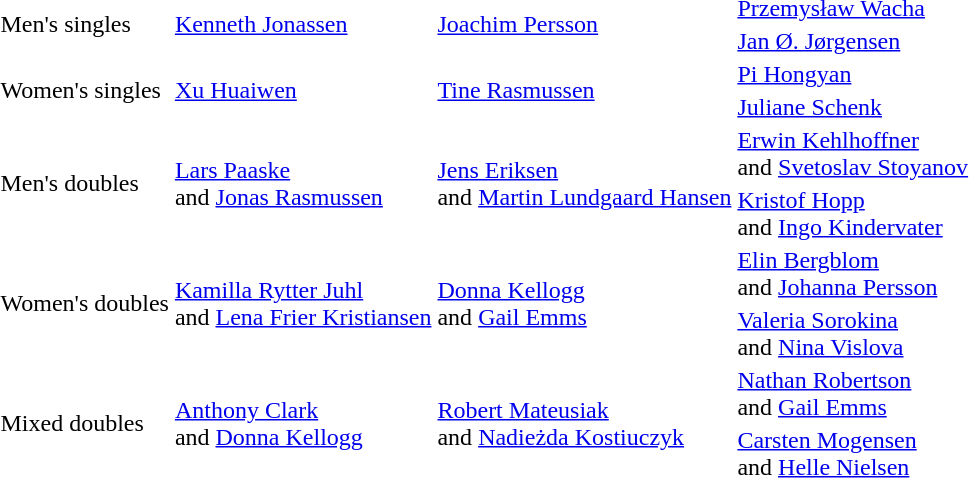<table>
<tr>
<td rowspan=2>Men's singles</td>
<td rowspan=2> <a href='#'>Kenneth Jonassen</a></td>
<td rowspan=2> <a href='#'>Joachim Persson</a></td>
<td> <a href='#'>Przemysław Wacha</a></td>
</tr>
<tr>
<td> <a href='#'>Jan Ø. Jørgensen</a></td>
</tr>
<tr>
<td rowspan=2>Women's singles</td>
<td rowspan=2> <a href='#'>Xu Huaiwen</a></td>
<td rowspan=2> <a href='#'>Tine Rasmussen</a></td>
<td> <a href='#'>Pi Hongyan</a></td>
</tr>
<tr>
<td> <a href='#'>Juliane Schenk</a></td>
</tr>
<tr>
<td rowspan=2>Men's doubles</td>
<td rowspan=2> <a href='#'>Lars Paaske</a><br>and <a href='#'>Jonas Rasmussen</a></td>
<td rowspan=2> <a href='#'>Jens Eriksen</a><br>and <a href='#'>Martin Lundgaard Hansen</a></td>
<td> <a href='#'>Erwin Kehlhoffner</a><br>and <a href='#'>Svetoslav Stoyanov</a></td>
</tr>
<tr>
<td> <a href='#'>Kristof Hopp</a><br>and <a href='#'>Ingo Kindervater</a></td>
</tr>
<tr>
<td rowspan=2>Women's doubles</td>
<td rowspan=2> <a href='#'>Kamilla Rytter Juhl</a><br>and <a href='#'>Lena Frier Kristiansen</a></td>
<td rowspan=2> <a href='#'>Donna Kellogg</a><br>and <a href='#'>Gail Emms</a></td>
<td> <a href='#'>Elin Bergblom</a><br>and <a href='#'>Johanna Persson</a></td>
</tr>
<tr>
<td> <a href='#'>Valeria Sorokina</a><br>and <a href='#'>Nina Vislova</a></td>
</tr>
<tr>
<td rowspan=2>Mixed doubles</td>
<td rowspan=2> <a href='#'>Anthony Clark</a><br>and <a href='#'>Donna Kellogg</a></td>
<td rowspan=2> <a href='#'>Robert Mateusiak</a><br>and <a href='#'>Nadieżda Kostiuczyk</a></td>
<td> <a href='#'>Nathan Robertson</a><br>and <a href='#'>Gail Emms</a></td>
</tr>
<tr>
<td> <a href='#'>Carsten Mogensen</a><br>and <a href='#'>Helle Nielsen</a></td>
</tr>
</table>
